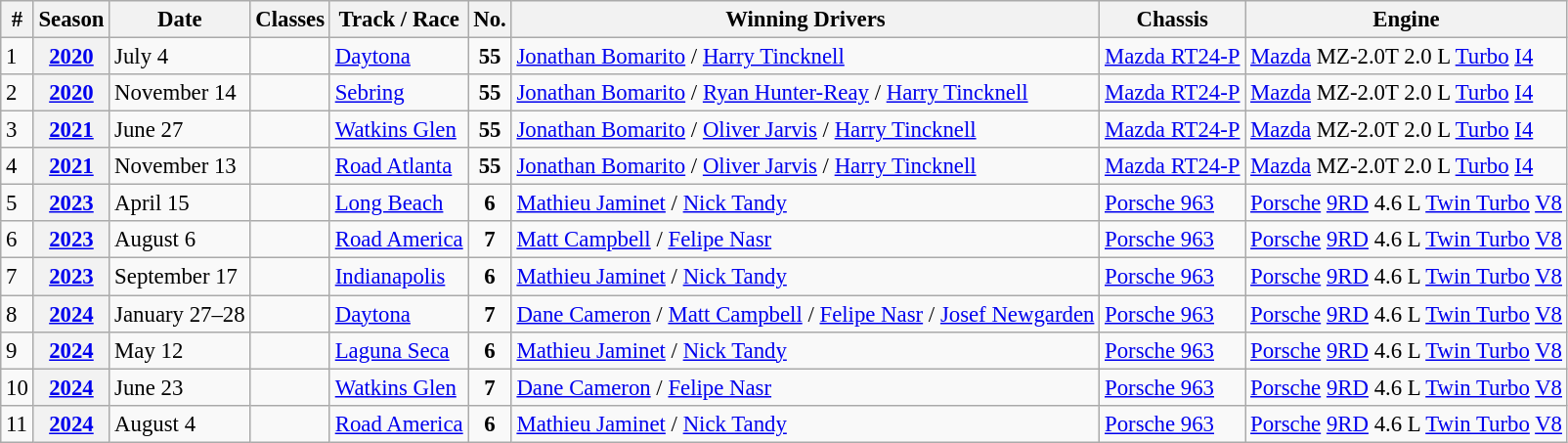<table class="wikitable" style="font-size:95%;">
<tr>
<th>#</th>
<th>Season</th>
<th>Date</th>
<th>Classes</th>
<th>Track / Race</th>
<th>No.</th>
<th>Winning Drivers</th>
<th>Chassis</th>
<th>Engine</th>
</tr>
<tr>
<td>1</td>
<th rowspan=1 align=center><a href='#'>2020</a></th>
<td>July 4</td>
<td align=center></td>
<td><a href='#'>Daytona</a></td>
<td align=center><strong>55</strong></td>
<td align=left> <a href='#'>Jonathan Bomarito</a> /  <a href='#'>Harry Tincknell</a></td>
<td><a href='#'>Mazda RT24-P</a></td>
<td><a href='#'>Mazda</a> MZ-2.0T 2.0 L <a href='#'>Turbo</a> <a href='#'>I4</a></td>
</tr>
<tr>
<td>2</td>
<th rowspan=1 align=center><a href='#'>2020</a></th>
<td>November 14</td>
<td align=center></td>
<td><a href='#'>Sebring</a></td>
<td align=center><strong>55</strong></td>
<td align=left> <a href='#'>Jonathan Bomarito</a> /  <a href='#'>Ryan Hunter-Reay</a> /  <a href='#'>Harry Tincknell</a></td>
<td><a href='#'>Mazda RT24-P</a></td>
<td><a href='#'>Mazda</a> MZ-2.0T 2.0 L <a href='#'>Turbo</a> <a href='#'>I4</a></td>
</tr>
<tr>
<td>3</td>
<th rowspan=1 align=center><a href='#'>2021</a></th>
<td>June 27</td>
<td align=center></td>
<td><a href='#'>Watkins Glen</a></td>
<td align=center><strong>55</strong></td>
<td align=left> <a href='#'>Jonathan Bomarito</a> /  <a href='#'>Oliver Jarvis</a> /  <a href='#'>Harry Tincknell</a></td>
<td><a href='#'>Mazda RT24-P</a></td>
<td><a href='#'>Mazda</a> MZ-2.0T 2.0 L <a href='#'>Turbo</a> <a href='#'>I4</a></td>
</tr>
<tr>
<td>4</td>
<th rowspan=1 align=center><a href='#'>2021</a></th>
<td>November 13</td>
<td align=center></td>
<td><a href='#'>Road Atlanta</a></td>
<td align=center><strong>55</strong></td>
<td align=left> <a href='#'>Jonathan Bomarito</a> /  <a href='#'>Oliver Jarvis</a> /  <a href='#'>Harry Tincknell</a></td>
<td><a href='#'>Mazda RT24-P</a></td>
<td><a href='#'>Mazda</a> MZ-2.0T 2.0 L <a href='#'>Turbo</a> <a href='#'>I4</a></td>
</tr>
<tr>
<td>5</td>
<th rowspan=1 align=center><a href='#'>2023</a></th>
<td>April 15</td>
<td align=center></td>
<td><a href='#'>Long Beach</a></td>
<td align=center><strong>6</strong></td>
<td align=left> <a href='#'>Mathieu Jaminet</a> /  <a href='#'>Nick Tandy</a></td>
<td><a href='#'>Porsche 963</a></td>
<td><a href='#'>Porsche</a> <a href='#'>9RD</a> 4.6 L <a href='#'>Twin Turbo</a> <a href='#'>V8</a></td>
</tr>
<tr>
<td>6</td>
<th rowspan=1 align=center><a href='#'>2023</a></th>
<td>August 6</td>
<td align=center></td>
<td><a href='#'>Road America</a></td>
<td align=center><strong>7</strong></td>
<td align=left> <a href='#'>Matt Campbell</a> /  <a href='#'>Felipe Nasr</a></td>
<td><a href='#'>Porsche 963</a></td>
<td><a href='#'>Porsche</a> <a href='#'>9RD</a> 4.6 L <a href='#'>Twin Turbo</a> <a href='#'>V8</a></td>
</tr>
<tr>
<td>7</td>
<th rowspan=1 align=center><a href='#'>2023</a></th>
<td>September 17</td>
<td align=center></td>
<td><a href='#'>Indianapolis</a></td>
<td align=center><strong>6</strong></td>
<td align=left> <a href='#'>Mathieu Jaminet</a> /  <a href='#'>Nick Tandy</a></td>
<td><a href='#'>Porsche 963</a></td>
<td><a href='#'>Porsche</a> <a href='#'>9RD</a> 4.6 L <a href='#'>Twin Turbo</a> <a href='#'>V8</a></td>
</tr>
<tr>
<td>8</td>
<th rowspan=1 align=center><a href='#'>2024</a></th>
<td>January 27–28</td>
<td align=center></td>
<td><a href='#'>Daytona</a></td>
<td align=center><strong>7</strong></td>
<td align=left> <a href='#'>Dane Cameron</a> /  <a href='#'>Matt Campbell</a> /  <a href='#'>Felipe Nasr</a> /  <a href='#'>Josef Newgarden</a></td>
<td><a href='#'>Porsche 963</a></td>
<td><a href='#'>Porsche</a> <a href='#'>9RD</a> 4.6 L <a href='#'>Twin Turbo</a> <a href='#'>V8</a></td>
</tr>
<tr>
<td>9</td>
<th rowspan=1 align=center><a href='#'>2024</a></th>
<td>May 12</td>
<td align=center></td>
<td><a href='#'>Laguna Seca</a></td>
<td align=center><strong>6</strong></td>
<td align=left> <a href='#'>Mathieu Jaminet</a> /  <a href='#'>Nick Tandy</a></td>
<td><a href='#'>Porsche 963</a></td>
<td><a href='#'>Porsche</a> <a href='#'>9RD</a> 4.6 L <a href='#'>Twin Turbo</a> <a href='#'>V8</a></td>
</tr>
<tr>
<td>10</td>
<th rowspan=1 align=center><a href='#'>2024</a></th>
<td>June 23</td>
<td align=center></td>
<td><a href='#'>Watkins Glen</a></td>
<td align=center><strong>7</strong></td>
<td align=left> <a href='#'>Dane Cameron</a> /  <a href='#'>Felipe Nasr</a></td>
<td><a href='#'>Porsche 963</a></td>
<td><a href='#'>Porsche</a> <a href='#'>9RD</a> 4.6 L <a href='#'>Twin Turbo</a> <a href='#'>V8</a></td>
</tr>
<tr>
<td>11</td>
<th rowspan=1 align=center><a href='#'>2024</a></th>
<td>August 4</td>
<td align=center></td>
<td><a href='#'>Road America</a></td>
<td align=center><strong>6</strong></td>
<td align=left> <a href='#'>Mathieu Jaminet</a> /  <a href='#'>Nick Tandy</a></td>
<td><a href='#'>Porsche 963</a></td>
<td><a href='#'>Porsche</a> <a href='#'>9RD</a> 4.6 L <a href='#'>Twin Turbo</a> <a href='#'>V8</a></td>
</tr>
</table>
